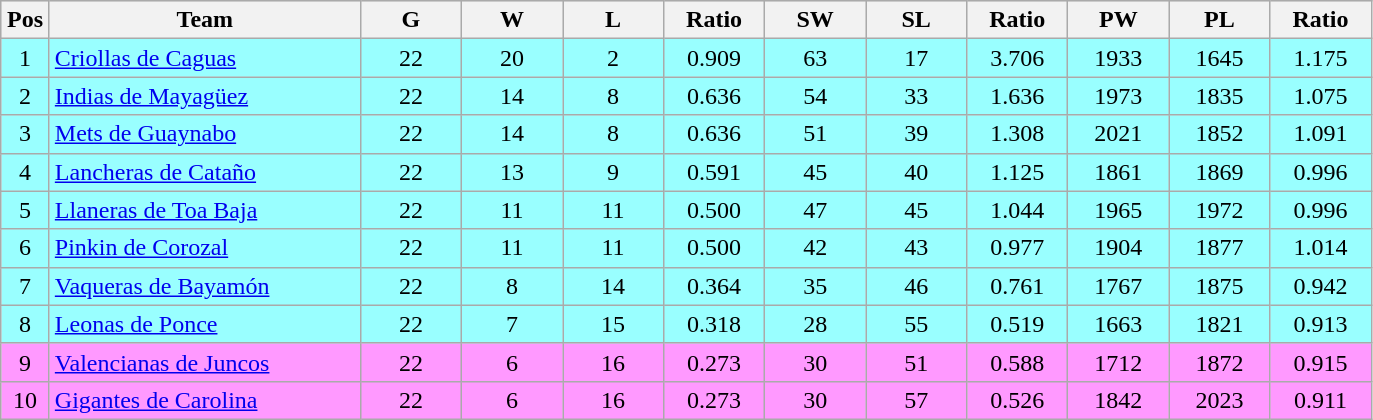<table class=wikitable style="text-align:center">
<tr bgcolor="#DCDCDC">
<th width="25">Pos</th>
<th width="200">Team</th>
<th width="60">G</th>
<th width="60">W</th>
<th width="60">L</th>
<th width="60">Ratio</th>
<th width="60">SW</th>
<th width="60">SL</th>
<th width="60">Ratio</th>
<th width="60">PW</th>
<th width="60">PL</th>
<th width="60">Ratio</th>
</tr>
<tr bgcolor=#99FFFF>
<td>1</td>
<td align=left><a href='#'>Criollas de Caguas</a></td>
<td>22</td>
<td>20</td>
<td>2</td>
<td>0.909</td>
<td>63</td>
<td>17</td>
<td>3.706</td>
<td>1933</td>
<td>1645</td>
<td>1.175</td>
</tr>
<tr bgcolor=#99FFFF>
<td>2</td>
<td align=left><a href='#'>Indias de Mayagüez</a></td>
<td>22</td>
<td>14</td>
<td>8</td>
<td>0.636</td>
<td>54</td>
<td>33</td>
<td>1.636</td>
<td>1973</td>
<td>1835</td>
<td>1.075</td>
</tr>
<tr bgcolor=#99FFFF>
<td>3</td>
<td align=left><a href='#'>Mets de Guaynabo</a></td>
<td>22</td>
<td>14</td>
<td>8</td>
<td>0.636</td>
<td>51</td>
<td>39</td>
<td>1.308</td>
<td>2021</td>
<td>1852</td>
<td>1.091</td>
</tr>
<tr bgcolor=#99FFFF>
<td>4</td>
<td align=left><a href='#'>Lancheras de Cataño</a></td>
<td>22</td>
<td>13</td>
<td>9</td>
<td>0.591</td>
<td>45</td>
<td>40</td>
<td>1.125</td>
<td>1861</td>
<td>1869</td>
<td>0.996</td>
</tr>
<tr bgcolor=#99FFFF>
<td>5</td>
<td align=left><a href='#'>Llaneras de Toa Baja</a></td>
<td>22</td>
<td>11</td>
<td>11</td>
<td>0.500</td>
<td>47</td>
<td>45</td>
<td>1.044</td>
<td>1965</td>
<td>1972</td>
<td>0.996</td>
</tr>
<tr bgcolor=#99FFFF>
<td>6</td>
<td align=left><a href='#'>Pinkin de Corozal</a></td>
<td>22</td>
<td>11</td>
<td>11</td>
<td>0.500</td>
<td>42</td>
<td>43</td>
<td>0.977</td>
<td>1904</td>
<td>1877</td>
<td>1.014</td>
</tr>
<tr bgcolor=#99FFFF>
<td>7</td>
<td align=left><a href='#'>Vaqueras de Bayamón</a></td>
<td>22</td>
<td>8</td>
<td>14</td>
<td>0.364</td>
<td>35</td>
<td>46</td>
<td>0.761</td>
<td>1767</td>
<td>1875</td>
<td>0.942</td>
</tr>
<tr bgcolor=#99FFFF>
<td>8</td>
<td align=left><a href='#'>Leonas de Ponce</a></td>
<td>22</td>
<td>7</td>
<td>15</td>
<td>0.318</td>
<td>28</td>
<td>55</td>
<td>0.519</td>
<td>1663</td>
<td>1821</td>
<td>0.913</td>
</tr>
<tr bgcolor=#FF99FF>
<td>9</td>
<td align=left><a href='#'>Valencianas de Juncos</a></td>
<td>22</td>
<td>6</td>
<td>16</td>
<td>0.273</td>
<td>30</td>
<td>51</td>
<td>0.588</td>
<td>1712</td>
<td>1872</td>
<td>0.915</td>
</tr>
<tr bgcolor=#FF99FF>
<td>10</td>
<td align=left><a href='#'>Gigantes de Carolina</a></td>
<td>22</td>
<td>6</td>
<td>16</td>
<td>0.273</td>
<td>30</td>
<td>57</td>
<td>0.526</td>
<td>1842</td>
<td>2023</td>
<td>0.911</td>
</tr>
</table>
